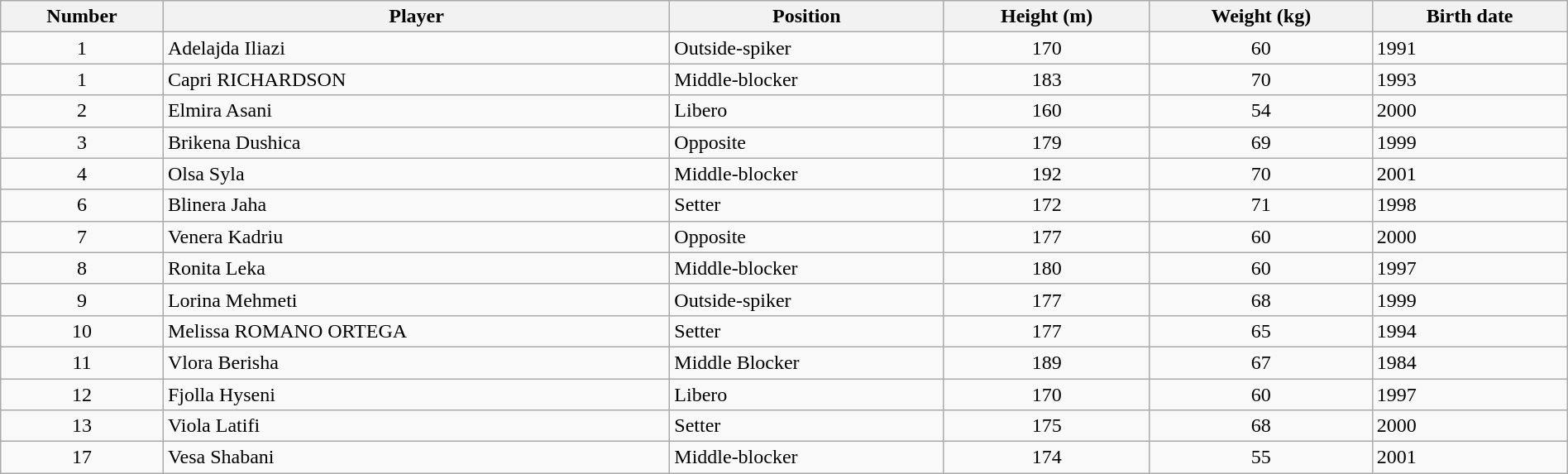<table class="wikitable" style="width:100%;">
<tr>
<th>Number</th>
<th>Player</th>
<th>Position</th>
<th>Height (m)</th>
<th>Weight (kg)</th>
<th>Birth date</th>
</tr>
<tr>
<td align=center>1</td>
<td> Adelajda Iliazi</td>
<td>Outside-spiker</td>
<td align=center>170</td>
<td align=center>60</td>
<td>1991</td>
</tr>
<tr>
<td align=center>1</td>
<td> Capri RICHARDSON</td>
<td>Middle-blocker</td>
<td align=center>183</td>
<td align=center>70</td>
<td>1993</td>
</tr>
<tr>
<td align=center>2</td>
<td> Elmira Asani</td>
<td>Libero</td>
<td align=center>160</td>
<td align=center>54</td>
<td>2000</td>
</tr>
<tr>
<td align=center>3</td>
<td> Brikena Dushica</td>
<td>Opposite</td>
<td align=center>179</td>
<td align=center>69</td>
<td>1999</td>
</tr>
<tr>
<td align=center>4</td>
<td> Olsa Syla</td>
<td>Middle-blocker</td>
<td align=center>192</td>
<td align=center>70</td>
<td>2001</td>
</tr>
<tr>
<td align=center>6</td>
<td> Blinera Jaha</td>
<td>Setter</td>
<td align=center>172</td>
<td align=center>71</td>
<td>1998</td>
</tr>
<tr>
<td align=center>7</td>
<td> Venera Kadriu</td>
<td>Opposite</td>
<td align=center>177</td>
<td align=center>60</td>
<td>2000</td>
</tr>
<tr>
<td align=center>8</td>
<td> Ronita Leka</td>
<td>Middle-blocker</td>
<td align=center>180</td>
<td align=center>60</td>
<td>1997</td>
</tr>
<tr>
<td align=center>9</td>
<td> Lorina Mehmeti</td>
<td>Outside-spiker</td>
<td align=center>177</td>
<td align=center>68</td>
<td>1999</td>
</tr>
<tr>
<td align=center>10</td>
<td> Melissa ROMANO ORTEGA</td>
<td>Setter</td>
<td align=center>177</td>
<td align=center>65</td>
<td>1994</td>
</tr>
<tr>
<td align=center>11</td>
<td> Vlora Berisha</td>
<td>Middle Blocker</td>
<td align=center>189</td>
<td align=center>67</td>
<td>1984</td>
</tr>
<tr>
<td align=center>12</td>
<td> Fjolla Hyseni</td>
<td>Libero</td>
<td align=center>170</td>
<td align=center>60</td>
<td>1997</td>
</tr>
<tr>
<td align=center>13</td>
<td> Viola Latifi</td>
<td>Setter</td>
<td align=center>175</td>
<td align=center>68</td>
<td>2000</td>
</tr>
<tr>
<td align=center>17</td>
<td> Vesa Shabani</td>
<td>Middle-blocker</td>
<td align=center>174</td>
<td align=center>55</td>
<td>2001</td>
</tr>
</table>
